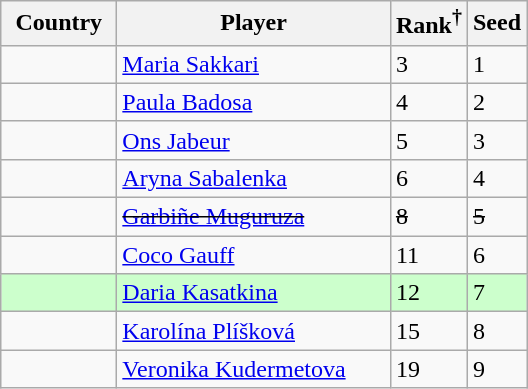<table class="sortable wikitable nowrap">
<tr>
<th width="70">Country</th>
<th width="175">Player</th>
<th>Rank<sup>†</sup></th>
<th>Seed</th>
</tr>
<tr>
<td></td>
<td><a href='#'>Maria Sakkari</a></td>
<td>3</td>
<td>1</td>
</tr>
<tr>
<td></td>
<td><a href='#'>Paula Badosa</a></td>
<td>4</td>
<td>2</td>
</tr>
<tr>
<td></td>
<td><a href='#'>Ons Jabeur</a></td>
<td>5</td>
<td>3</td>
</tr>
<tr>
<td></td>
<td><a href='#'>Aryna Sabalenka</a></td>
<td>6</td>
<td>4</td>
</tr>
<tr>
<td><s></s></td>
<td><s><a href='#'>Garbiñe Muguruza</a></s></td>
<td><s>8</s></td>
<td><s>5</s></td>
</tr>
<tr>
<td></td>
<td><a href='#'>Coco Gauff</a></td>
<td>11</td>
<td>6</td>
</tr>
<tr style="background:#cfc;">
<td></td>
<td><a href='#'>Daria Kasatkina</a></td>
<td>12</td>
<td>7</td>
</tr>
<tr>
<td></td>
<td><a href='#'>Karolína Plíšková</a></td>
<td>15</td>
<td>8</td>
</tr>
<tr>
<td></td>
<td><a href='#'>Veronika Kudermetova</a></td>
<td>19</td>
<td>9</td>
</tr>
</table>
